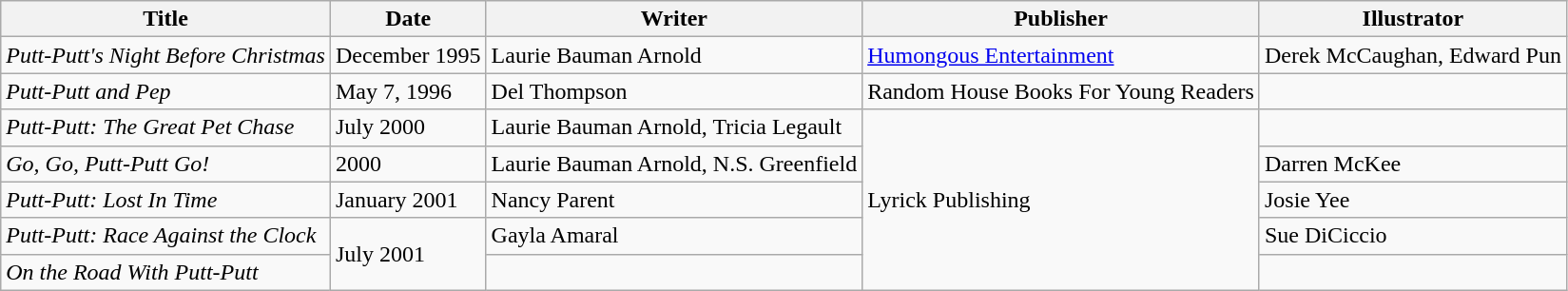<table class="wikitable">
<tr>
<th>Title</th>
<th>Date</th>
<th>Writer</th>
<th>Publisher</th>
<th>Illustrator</th>
</tr>
<tr>
<td><em>Putt-Putt's Night Before Christmas</em></td>
<td>December 1995</td>
<td>Laurie Bauman Arnold</td>
<td><a href='#'>Humongous Entertainment</a></td>
<td>Derek McCaughan, Edward Pun</td>
</tr>
<tr>
<td><em>Putt-Putt and Pep</em></td>
<td>May 7, 1996</td>
<td>Del Thompson</td>
<td>Random House Books For Young Readers</td>
<td></td>
</tr>
<tr>
<td><em>Putt-Putt: The Great Pet Chase</em></td>
<td>July 2000</td>
<td>Laurie Bauman Arnold, Tricia Legault</td>
<td rowspan="5">Lyrick Publishing</td>
<td></td>
</tr>
<tr>
<td><em>Go, Go, Putt-Putt Go!</em></td>
<td>2000</td>
<td>Laurie Bauman Arnold, N.S. Greenfield</td>
<td>Darren McKee</td>
</tr>
<tr>
<td><em>Putt-Putt: Lost In Time</em></td>
<td>January 2001</td>
<td>Nancy Parent</td>
<td>Josie Yee</td>
</tr>
<tr>
<td><em>Putt-Putt: Race Against the Clock</em></td>
<td rowspan="2">July 2001</td>
<td>Gayla Amaral</td>
<td>Sue DiCiccio</td>
</tr>
<tr>
<td><em>On the Road With Putt-Putt</em></td>
<td></td>
<td></td>
</tr>
</table>
